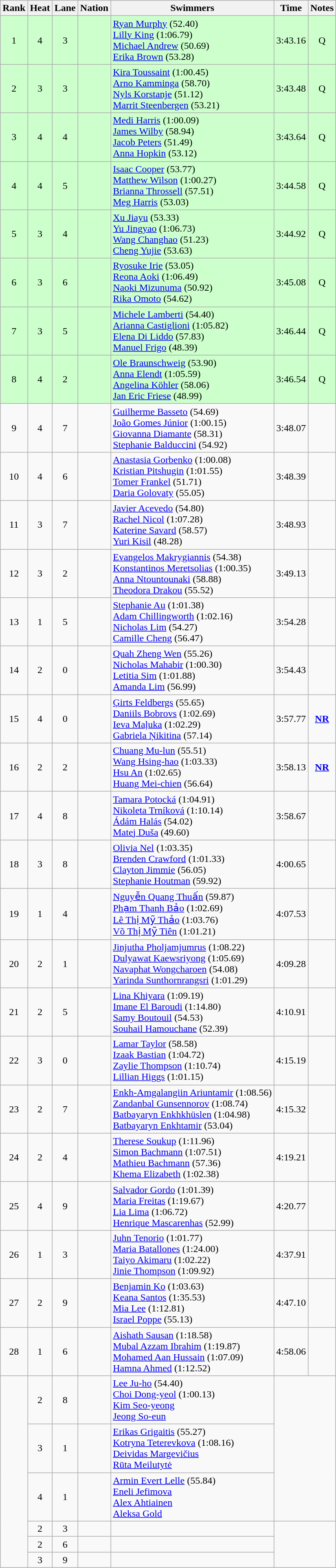<table class="wikitable sortable" style="text-align:center">
<tr>
<th>Rank</th>
<th>Heat</th>
<th>Lane</th>
<th>Nation</th>
<th>Swimmers</th>
<th>Time</th>
<th>Notes</th>
</tr>
<tr bgcolor=ccffcc>
<td>1</td>
<td>4</td>
<td>3</td>
<td align=left></td>
<td align=left><a href='#'>Ryan Murphy</a> (52.40)<br><a href='#'>Lilly King</a> (1:06.79)<br><a href='#'>Michael Andrew</a> (50.69)<br><a href='#'>Erika Brown</a> (53.28)</td>
<td>3:43.16</td>
<td>Q</td>
</tr>
<tr bgcolor=ccffcc>
<td>2</td>
<td>3</td>
<td>3</td>
<td align=left></td>
<td align=left><a href='#'>Kira Toussaint</a> (1:00.45)<br><a href='#'>Arno Kamminga</a> (58.70)<br><a href='#'>Nyls Korstanje</a> (51.12)<br><a href='#'>Marrit Steenbergen</a> (53.21)</td>
<td>3:43.48</td>
<td>Q</td>
</tr>
<tr bgcolor=ccffcc>
<td>3</td>
<td>4</td>
<td>4</td>
<td align=left></td>
<td align=left><a href='#'>Medi Harris</a> (1:00.09)<br><a href='#'>James Wilby</a> (58.94)<br><a href='#'>Jacob Peters</a> (51.49)<br><a href='#'>Anna Hopkin</a> (53.12)</td>
<td>3:43.64</td>
<td>Q</td>
</tr>
<tr bgcolor=ccffcc>
<td>4</td>
<td>4</td>
<td>5</td>
<td align=left></td>
<td align=left><a href='#'>Isaac Cooper</a> (53.77)<br><a href='#'>Matthew Wilson</a> (1:00.27)<br><a href='#'>Brianna Throssell</a> (57.51)<br><a href='#'>Meg Harris</a> (53.03)</td>
<td>3:44.58</td>
<td>Q</td>
</tr>
<tr bgcolor=ccffcc>
<td>5</td>
<td>3</td>
<td>4</td>
<td align=left></td>
<td align=left><a href='#'>Xu Jiayu</a> (53.33)<br><a href='#'>Yu Jingyao</a> (1:06.73)<br><a href='#'>Wang Changhao</a> (51.23)<br><a href='#'>Cheng Yujie</a> (53.63)</td>
<td>3:44.92</td>
<td>Q</td>
</tr>
<tr bgcolor=ccffcc>
<td>6</td>
<td>3</td>
<td>6</td>
<td align=left></td>
<td align=left><a href='#'>Ryosuke Irie</a> (53.05)<br><a href='#'>Reona Aoki</a> (1:06.49)<br><a href='#'>Naoki Mizunuma</a> (50.92)<br><a href='#'>Rika Omoto</a> (54.62)</td>
<td>3:45.08</td>
<td>Q</td>
</tr>
<tr bgcolor=ccffcc>
<td>7</td>
<td>3</td>
<td>5</td>
<td align=left></td>
<td align=left><a href='#'>Michele Lamberti</a> (54.40)<br><a href='#'>Arianna Castiglioni</a> (1:05.82)<br><a href='#'>Elena Di Liddo</a> (57.83)<br><a href='#'>Manuel Frigo</a> (48.39)</td>
<td>3:46.44</td>
<td>Q</td>
</tr>
<tr bgcolor=ccffcc>
<td>8</td>
<td>4</td>
<td>2</td>
<td align=left></td>
<td align=left><a href='#'>Ole Braunschweig</a> (53.90)<br><a href='#'>Anna Elendt</a> (1:05.59)<br><a href='#'>Angelina Köhler</a> (58.06)<br><a href='#'>Jan Eric Friese</a> (48.99)</td>
<td>3:46.54</td>
<td>Q</td>
</tr>
<tr>
<td>9</td>
<td>4</td>
<td>7</td>
<td align=left></td>
<td align=left><a href='#'>Guilherme Basseto</a> (54.69)<br><a href='#'>João Gomes Júnior</a> (1:00.15)<br><a href='#'>Giovanna Diamante</a> (58.31)<br><a href='#'>Stephanie Balduccini</a> (54.92)</td>
<td>3:48.07</td>
<td></td>
</tr>
<tr>
<td>10</td>
<td>4</td>
<td>6</td>
<td align=left></td>
<td align=left><a href='#'>Anastasia Gorbenko</a> (1:00.08)<br><a href='#'>Kristian Pitshugin</a> (1:01.55)<br><a href='#'>Tomer Frankel</a> (51.71)<br><a href='#'>Daria Golovaty</a> (55.05)</td>
<td>3:48.39</td>
<td></td>
</tr>
<tr>
<td>11</td>
<td>3</td>
<td>7</td>
<td align=left></td>
<td align=left><a href='#'>Javier Acevedo</a> (54.80)<br><a href='#'>Rachel Nicol</a> (1:07.28)<br><a href='#'>Katerine Savard</a> (58.57)<br><a href='#'>Yuri Kisil</a> (48.28)</td>
<td>3:48.93</td>
<td></td>
</tr>
<tr>
<td>12</td>
<td>3</td>
<td>2</td>
<td align=left></td>
<td align=left><a href='#'>Evangelos Makrygiannis</a> (54.38)<br><a href='#'>Konstantinos Meretsolias</a> (1:00.35)<br><a href='#'>Anna Ntountounaki</a> (58.88)<br><a href='#'>Theodora Drakou</a> (55.52)</td>
<td>3:49.13</td>
<td></td>
</tr>
<tr>
<td>13</td>
<td>1</td>
<td>5</td>
<td align=left></td>
<td align=left><a href='#'>Stephanie Au</a> (1:01.38)<br><a href='#'>Adam Chillingworth</a> (1:02.16)<br><a href='#'>Nicholas Lim</a> (54.27)<br><a href='#'>Camille Cheng</a> (56.47)</td>
<td>3:54.28</td>
<td></td>
</tr>
<tr>
<td>14</td>
<td>2</td>
<td>0</td>
<td align=left></td>
<td align=left><a href='#'>Quah Zheng Wen</a> (55.26)<br><a href='#'>Nicholas Mahabir</a> (1:00.30)<br><a href='#'>Letitia Sim</a> (1:01.88)<br><a href='#'>Amanda Lim</a> (56.99)</td>
<td>3:54.43</td>
<td></td>
</tr>
<tr>
<td>15</td>
<td>4</td>
<td>0</td>
<td align=left></td>
<td align=left><a href='#'>Ģirts Feldbergs</a> (55.65)<br><a href='#'>Daniils Bobrovs</a> (1:02.69)<br><a href='#'>Ieva Maļuka</a> (1:02.29)<br><a href='#'>Gabriela Ņikitina</a> (57.14)</td>
<td>3:57.77</td>
<td><strong><a href='#'>NR</a></strong></td>
</tr>
<tr>
<td>16</td>
<td>2</td>
<td>2</td>
<td align=left></td>
<td align=left><a href='#'>Chuang Mu-lun</a> (55.51)<br><a href='#'>Wang Hsing-hao</a> (1:03.33)<br><a href='#'>Hsu An</a> (1:02.65)<br><a href='#'>Huang Mei-chien</a> (56.64)</td>
<td>3:58.13</td>
<td><strong><a href='#'>NR</a></strong></td>
</tr>
<tr>
<td>17</td>
<td>4</td>
<td>8</td>
<td align=left></td>
<td align=left><a href='#'>Tamara Potocká</a> (1:04.91)<br><a href='#'>Nikoleta Trníková</a> (1:10.14)<br><a href='#'>Ádám Halás</a> (54.02)<br><a href='#'>Matej Duša</a> (49.60)</td>
<td>3:58.67</td>
<td></td>
</tr>
<tr>
<td>18</td>
<td>3</td>
<td>8</td>
<td align=left></td>
<td align=left><a href='#'>Olivia Nel</a> (1:03.35)<br><a href='#'>Brenden Crawford</a> (1:01.33)<br><a href='#'>Clayton Jimmie</a> (56.05)<br><a href='#'>Stephanie Houtman</a> (59.92)</td>
<td>4:00.65</td>
<td></td>
</tr>
<tr>
<td>19</td>
<td>1</td>
<td>4</td>
<td align=left></td>
<td align=left><a href='#'>Nguyễn Quang Thuấn</a> (59.87)<br><a href='#'>Phạm Thanh Bảo</a> (1:02.69)<br><a href='#'>Lê Thị Mỹ Thảo</a> (1:03.76)<br><a href='#'>Võ Thị Mỹ Tiên</a> (1:01.21)</td>
<td>4:07.53</td>
<td></td>
</tr>
<tr>
<td>20</td>
<td>2</td>
<td>1</td>
<td align=left></td>
<td align=left><a href='#'>Jinjutha Pholjamjumrus</a> (1:08.22)<br><a href='#'>Dulyawat Kaewsriyong</a> (1:05.69)<br><a href='#'>Navaphat Wongcharoen</a> (54.08)<br><a href='#'>Yarinda Sunthornrangsri</a> (1:01.29)</td>
<td>4:09.28</td>
<td></td>
</tr>
<tr>
<td>21</td>
<td>2</td>
<td>5</td>
<td align=left></td>
<td align=left><a href='#'>Lina Khiyara</a> (1:09.19)<br><a href='#'>Imane El Baroudi</a> (1:14.80)<br><a href='#'>Samy Boutouil</a> (54.53)<br><a href='#'>Souhail Hamouchane</a> (52.39)</td>
<td>4:10.91</td>
<td></td>
</tr>
<tr>
<td>22</td>
<td>3</td>
<td>0</td>
<td align=left></td>
<td align=left><a href='#'>Lamar Taylor</a> (58.58)<br><a href='#'>Izaak Bastian</a> (1:04.72)<br><a href='#'>Zaylie Thompson</a> (1:10.74)<br><a href='#'>Lillian Higgs</a> (1:01.15)</td>
<td>4:15.19</td>
<td></td>
</tr>
<tr>
<td>23</td>
<td>2</td>
<td>7</td>
<td align=left></td>
<td align=left><a href='#'>Enkh-Amgalangiin Ariuntamir</a> (1:08.56)<br><a href='#'>Zandanbal Gunsennorov</a> (1:08.74)<br><a href='#'>Batbayaryn Enkhkhüslen</a> (1:04.98)<br><a href='#'>Batbayaryn Enkhtamir</a> (53.04)</td>
<td>4:15.32</td>
<td></td>
</tr>
<tr>
<td>24</td>
<td>2</td>
<td>4</td>
<td align=left></td>
<td align=left><a href='#'>Therese Soukup</a> (1:11.96)<br><a href='#'>Simon Bachmann</a> (1:07.51)<br><a href='#'>Mathieu Bachmann</a> (57.36)<br><a href='#'>Khema Elizabeth</a> (1:02.38)</td>
<td>4:19.21</td>
<td></td>
</tr>
<tr>
<td>25</td>
<td>4</td>
<td>9</td>
<td align=left></td>
<td align=left><a href='#'>Salvador Gordo</a> (1:01.39)<br><a href='#'>Maria Freitas</a> (1:19.67)<br><a href='#'>Lia Lima</a> (1:06.72)<br><a href='#'>Henrique Mascarenhas</a> (52.99)</td>
<td>4:20.77</td>
<td></td>
</tr>
<tr>
<td>26</td>
<td>1</td>
<td>3</td>
<td align=left></td>
<td align=left><a href='#'>Juhn Tenorio</a> (1:01.77)<br><a href='#'>Maria Batallones</a> (1:24.00)<br><a href='#'>Taiyo Akimaru</a> (1:02.22)<br><a href='#'>Jinie Thompson</a> (1:09.92)</td>
<td>4:37.91</td>
<td></td>
</tr>
<tr>
<td>27</td>
<td>2</td>
<td>9</td>
<td align=left></td>
<td align=left><a href='#'>Benjamin Ko</a> (1:03.63)<br><a href='#'>Keana Santos</a> (1:35.53)<br><a href='#'>Mia Lee</a> (1:12.81)<br><a href='#'>Israel Poppe</a> (55.13)</td>
<td>4:47.10</td>
<td></td>
</tr>
<tr>
<td>28</td>
<td>1</td>
<td>6</td>
<td align=left></td>
<td align=left><a href='#'>Aishath Sausan</a> (1:18.58)<br><a href='#'>Mubal Azzam Ibrahim</a> (1:19.87)<br><a href='#'>Mohamed Aan Hussain</a> (1:07.09)<br><a href='#'>Hamna Ahmed</a> (1:12.52)</td>
<td>4:58.06</td>
<td></td>
</tr>
<tr>
<td rowspan=6></td>
<td>2</td>
<td>8</td>
<td align=left></td>
<td align=left><a href='#'>Lee Ju-ho</a> (54.40)<br><a href='#'>Choi Dong-yeol</a> (1:00.13)<br><a href='#'>Kim Seo-yeong</a><br><a href='#'>Jeong So-eun</a></td>
<td colspan="2" rowspan="3"></td>
</tr>
<tr>
<td>3</td>
<td>1</td>
<td align=left></td>
<td align=left><a href='#'>Erikas Grigaitis</a> (55.27)<br><a href='#'>Kotryna Teterevkova</a> (1:08.16)<br><a href='#'>Deividas Margevičius</a><br><a href='#'>Rūta Meilutytė</a></td>
</tr>
<tr>
<td>4</td>
<td>1</td>
<td align=left></td>
<td align=left><a href='#'>Armin Evert Lelle</a> (55.84)<br><a href='#'>Eneli Jefimova</a><br><a href='#'>Alex Ahtiainen</a><br><a href='#'>Aleksa Gold</a></td>
</tr>
<tr>
<td>2</td>
<td>3</td>
<td align=left></td>
<td></td>
<td colspan=2 rowspan=3></td>
</tr>
<tr>
<td>2</td>
<td>6</td>
<td align=left></td>
<td></td>
</tr>
<tr>
<td>3</td>
<td>9</td>
<td align=left></td>
<td></td>
</tr>
</table>
